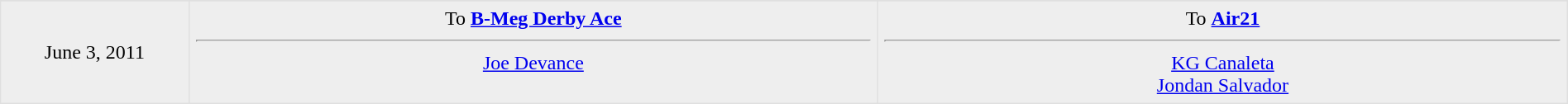<table border=1 style="border-collapse:collapse; text-align: center; width: 100%" bordercolor="#DFDFDF"  cellpadding="5">
<tr>
</tr>
<tr bgcolor="eeeeee">
<td style="width:12%">June 3, 2011<br></td>
<td style="width:44%" valign="top">To <strong><a href='#'>B-Meg Derby Ace</a></strong><hr><a href='#'>Joe Devance</a></td>
<td style="width:44%" valign="top">To <strong><a href='#'>Air21</a></strong><hr><a href='#'>KG Canaleta</a><br><a href='#'>Jondan Salvador</a></td>
</tr>
</table>
